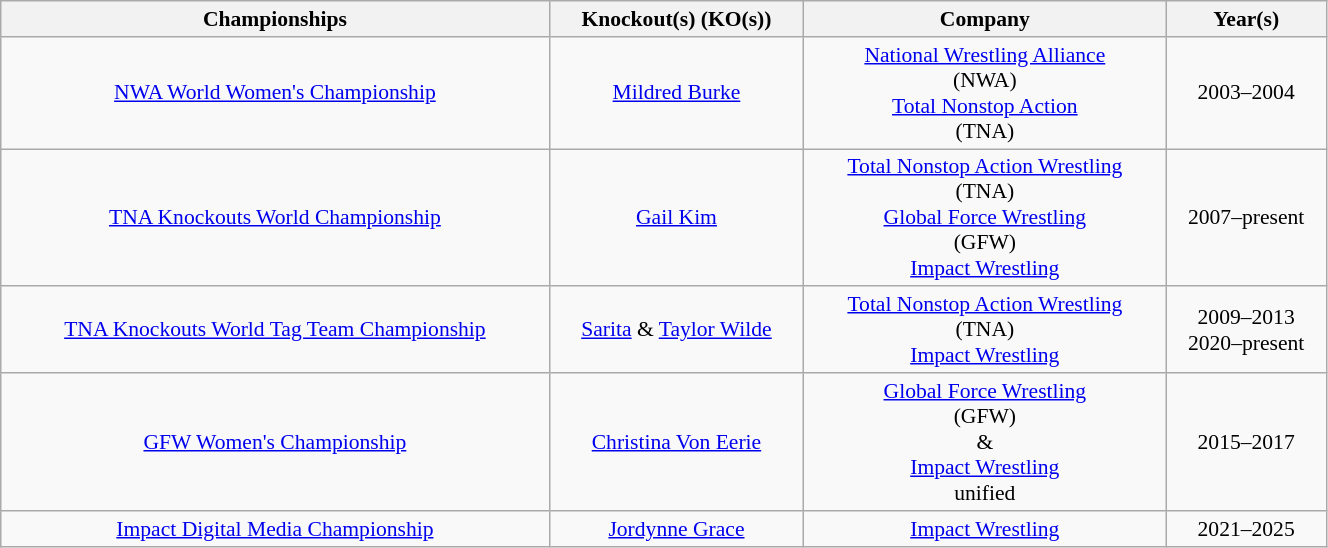<table class="sortable wikitable" style="font-size:90%; text-align:center; width:70%;">
<tr>
<th>Championships</th>
<th>Knockout(s) (KO(s))</th>
<th>Company</th>
<th>Year(s)</th>
</tr>
<tr>
<td><a href='#'>NWA World Women's Championship</a></td>
<td><a href='#'>Mildred Burke</a></td>
<td><a href='#'>National Wrestling Alliance</a><br>(NWA)<br><a href='#'>Total Nonstop Action</a><br>(TNA)</td>
<td>2003–2004</td>
</tr>
<tr>
<td><a href='#'>TNA Knockouts World Championship</a></td>
<td><a href='#'>Gail Kim</a></td>
<td><a href='#'>Total Nonstop Action Wrestling</a><br>(TNA)<br><a href='#'>Global Force Wrestling</a><br>(GFW)<br><a href='#'>Impact Wrestling</a></td>
<td>2007–present</td>
</tr>
<tr>
<td><a href='#'>TNA Knockouts World Tag Team Championship</a></td>
<td><a href='#'>Sarita</a> & <a href='#'>Taylor Wilde</a></td>
<td><a href='#'>Total Nonstop Action Wrestling</a><br>(TNA)<br><a href='#'>Impact Wrestling</a></td>
<td>2009–2013<br>2020–present</td>
</tr>
<tr>
<td><a href='#'>GFW Women's Championship</a></td>
<td><a href='#'>Christina Von Eerie</a></td>
<td><a href='#'>Global Force Wrestling</a><br>(GFW)<br>&<br><a href='#'>Impact Wrestling</a><br>unified</td>
<td>2015–2017</td>
</tr>
<tr>
<td><a href='#'>Impact Digital Media Championship</a></td>
<td><a href='#'>Jordynne Grace</a></td>
<td><a href='#'>Impact Wrestling</a></td>
<td>2021–2025</td>
</tr>
</table>
